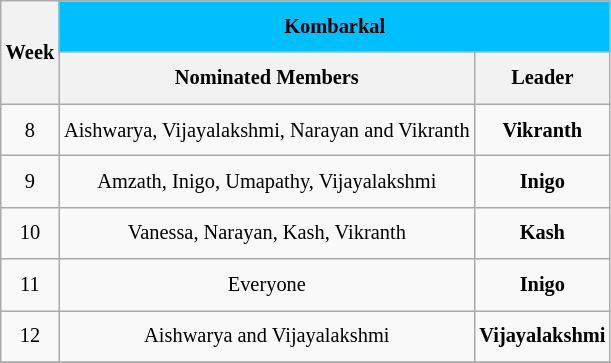<table class="wikitable sortable" style=" text-align:center; font-size:85%;  line-height:28px; width:auto;">
<tr>
<th rowspan="2">Week</th>
<th colspan="2" style="background:#00bfff;color:black">Kombarkal</th>
</tr>
<tr>
<th>Nominated Members</th>
<th>Leader</th>
</tr>
<tr>
<td>8</td>
<td>Aishwarya, Vijayalakshmi, Narayan and Vikranth</td>
<td><strong>Vikranth</strong></td>
</tr>
<tr>
<td>9</td>
<td>Amzath, Inigo, Umapathy, Vijayalakshmi</td>
<td><strong>Inigo</strong></td>
</tr>
<tr>
<td>10</td>
<td>Vanessa, Narayan, Kash, Vikranth</td>
<td><strong>Kash</strong></td>
</tr>
<tr>
<td>11</td>
<td>Everyone</td>
<td><strong>Inigo</strong></td>
</tr>
<tr>
<td>12</td>
<td>Aishwarya and Vijayalakshmi</td>
<td><strong>Vijayalakshmi</strong></td>
</tr>
<tr>
</tr>
</table>
